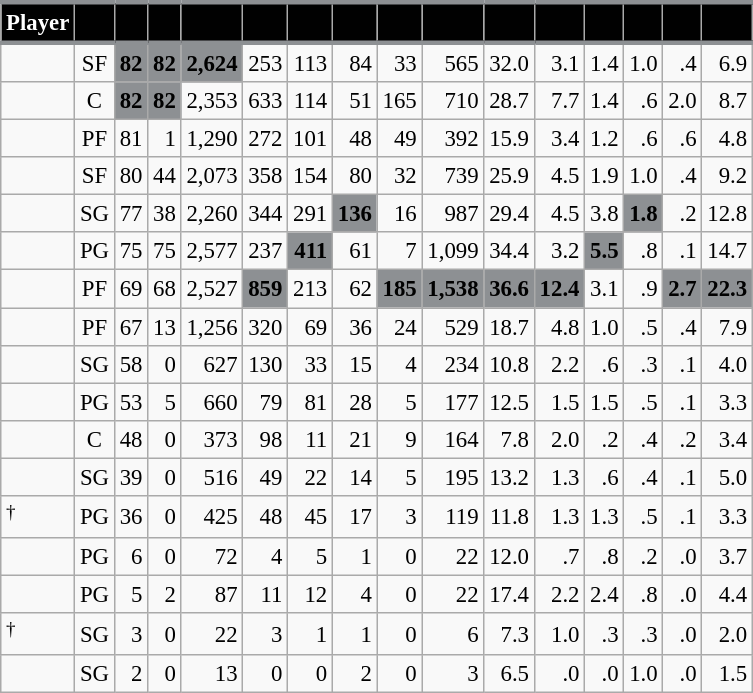<table class="wikitable sortable" style="font-size: 95%; text-align:right;">
<tr>
<th style="background:#010101; color:#FFFFFF; border-top:#8D9093 3px solid; border-bottom:#8D9093 3px solid;">Player</th>
<th style="background:#010101; color:#FFFFFF; border-top:#8D9093 3px solid; border-bottom:#8D9093 3px solid;"></th>
<th style="background:#010101; color:#FFFFFF; border-top:#8D9093 3px solid; border-bottom:#8D9093 3px solid;"></th>
<th style="background:#010101; color:#FFFFFF; border-top:#8D9093 3px solid; border-bottom:#8D9093 3px solid;"></th>
<th style="background:#010101; color:#FFFFFF; border-top:#8D9093 3px solid; border-bottom:#8D9093 3px solid;"></th>
<th style="background:#010101; color:#FFFFFF; border-top:#8D9093 3px solid; border-bottom:#8D9093 3px solid;"></th>
<th style="background:#010101; color:#FFFFFF; border-top:#8D9093 3px solid; border-bottom:#8D9093 3px solid;"></th>
<th style="background:#010101; color:#FFFFFF; border-top:#8D9093 3px solid; border-bottom:#8D9093 3px solid;"></th>
<th style="background:#010101; color:#FFFFFF; border-top:#8D9093 3px solid; border-bottom:#8D9093 3px solid;"></th>
<th style="background:#010101; color:#FFFFFF; border-top:#8D9093 3px solid; border-bottom:#8D9093 3px solid;"></th>
<th style="background:#010101; color:#FFFFFF; border-top:#8D9093 3px solid; border-bottom:#8D9093 3px solid;"></th>
<th style="background:#010101; color:#FFFFFF; border-top:#8D9093 3px solid; border-bottom:#8D9093 3px solid;"></th>
<th style="background:#010101; color:#FFFFFF; border-top:#8D9093 3px solid; border-bottom:#8D9093 3px solid;"></th>
<th style="background:#010101; color:#FFFFFF; border-top:#8D9093 3px solid; border-bottom:#8D9093 3px solid;"></th>
<th style="background:#010101; color:#FFFFFF; border-top:#8D9093 3px solid; border-bottom:#8D9093 3px solid;"></th>
<th style="background:#010101; color:#FFFFFF; border-top:#8D9093 3px solid; border-bottom:#8D9093 3px solid;"></th>
</tr>
<tr>
<td style="text-align:left;"></td>
<td style="text-align:center;">SF</td>
<td style="background:#8D9093; color:#010101;"><strong>82</strong></td>
<td style="background:#8D9093; color:#010101;"><strong>82</strong></td>
<td style="background:#8D9093; color:#010101;"><strong>2,624</strong></td>
<td>253</td>
<td>113</td>
<td>84</td>
<td>33</td>
<td>565</td>
<td>32.0</td>
<td>3.1</td>
<td>1.4</td>
<td>1.0</td>
<td>.4</td>
<td>6.9</td>
</tr>
<tr>
<td style="text-align:left;"></td>
<td style="text-align:center;">C</td>
<td style="background:#8D9093; color:#010101;"><strong>82</strong></td>
<td style="background:#8D9093; color:#010101;"><strong>82</strong></td>
<td>2,353</td>
<td>633</td>
<td>114</td>
<td>51</td>
<td>165</td>
<td>710</td>
<td>28.7</td>
<td>7.7</td>
<td>1.4</td>
<td>.6</td>
<td>2.0</td>
<td>8.7</td>
</tr>
<tr>
<td style="text-align:left;"></td>
<td style="text-align:center;">PF</td>
<td>81</td>
<td>1</td>
<td>1,290</td>
<td>272</td>
<td>101</td>
<td>48</td>
<td>49</td>
<td>392</td>
<td>15.9</td>
<td>3.4</td>
<td>1.2</td>
<td>.6</td>
<td>.6</td>
<td>4.8</td>
</tr>
<tr>
<td style="text-align:left;"></td>
<td style="text-align:center;">SF</td>
<td>80</td>
<td>44</td>
<td>2,073</td>
<td>358</td>
<td>154</td>
<td>80</td>
<td>32</td>
<td>739</td>
<td>25.9</td>
<td>4.5</td>
<td>1.9</td>
<td>1.0</td>
<td>.4</td>
<td>9.2</td>
</tr>
<tr>
<td style="text-align:left;"></td>
<td style="text-align:center;">SG</td>
<td>77</td>
<td>38</td>
<td>2,260</td>
<td>344</td>
<td>291</td>
<td style="background:#8D9093; color:#010101;"><strong>136</strong></td>
<td>16</td>
<td>987</td>
<td>29.4</td>
<td>4.5</td>
<td>3.8</td>
<td style="background:#8D9093; color:#010101;"><strong>1.8</strong></td>
<td>.2</td>
<td>12.8</td>
</tr>
<tr>
<td style="text-align:left;"></td>
<td style="text-align:center;">PG</td>
<td>75</td>
<td>75</td>
<td>2,577</td>
<td>237</td>
<td style="background:#8D9093; color:#010101;"><strong>411</strong></td>
<td>61</td>
<td>7</td>
<td>1,099</td>
<td>34.4</td>
<td>3.2</td>
<td style="background:#8D9093; color:#010101;"><strong>5.5</strong></td>
<td>.8</td>
<td>.1</td>
<td>14.7</td>
</tr>
<tr>
<td style="text-align:left;"></td>
<td style="text-align:center;">PF</td>
<td>69</td>
<td>68</td>
<td>2,527</td>
<td style="background:#8D9093; color:#010101;"><strong>859</strong></td>
<td>213</td>
<td>62</td>
<td style="background:#8D9093; color:#010101;"><strong>185</strong></td>
<td style="background:#8D9093; color:#010101;"><strong>1,538</strong></td>
<td style="background:#8D9093; color:#010101;"><strong>36.6</strong></td>
<td style="background:#8D9093; color:#010101;"><strong>12.4</strong></td>
<td>3.1</td>
<td>.9</td>
<td style="background:#8D9093; color:#010101;"><strong>2.7</strong></td>
<td style="background:#8D9093; color:#010101;"><strong>22.3</strong></td>
</tr>
<tr>
<td style="text-align:left;"></td>
<td style="text-align:center;">PF</td>
<td>67</td>
<td>13</td>
<td>1,256</td>
<td>320</td>
<td>69</td>
<td>36</td>
<td>24</td>
<td>529</td>
<td>18.7</td>
<td>4.8</td>
<td>1.0</td>
<td>.5</td>
<td>.4</td>
<td>7.9</td>
</tr>
<tr>
<td style="text-align:left;"></td>
<td style="text-align:center;">SG</td>
<td>58</td>
<td>0</td>
<td>627</td>
<td>130</td>
<td>33</td>
<td>15</td>
<td>4</td>
<td>234</td>
<td>10.8</td>
<td>2.2</td>
<td>.6</td>
<td>.3</td>
<td>.1</td>
<td>4.0</td>
</tr>
<tr>
<td style="text-align:left;"></td>
<td style="text-align:center;">PG</td>
<td>53</td>
<td>5</td>
<td>660</td>
<td>79</td>
<td>81</td>
<td>28</td>
<td>5</td>
<td>177</td>
<td>12.5</td>
<td>1.5</td>
<td>1.5</td>
<td>.5</td>
<td>.1</td>
<td>3.3</td>
</tr>
<tr>
<td style="text-align:left;"></td>
<td style="text-align:center;">C</td>
<td>48</td>
<td>0</td>
<td>373</td>
<td>98</td>
<td>11</td>
<td>21</td>
<td>9</td>
<td>164</td>
<td>7.8</td>
<td>2.0</td>
<td>.2</td>
<td>.4</td>
<td>.2</td>
<td>3.4</td>
</tr>
<tr>
<td style="text-align:left;"></td>
<td style="text-align:center;">SG</td>
<td>39</td>
<td>0</td>
<td>516</td>
<td>49</td>
<td>22</td>
<td>14</td>
<td>5</td>
<td>195</td>
<td>13.2</td>
<td>1.3</td>
<td>.6</td>
<td>.4</td>
<td>.1</td>
<td>5.0</td>
</tr>
<tr>
<td style="text-align:left;"><sup>†</sup></td>
<td style="text-align:center;">PG</td>
<td>36</td>
<td>0</td>
<td>425</td>
<td>48</td>
<td>45</td>
<td>17</td>
<td>3</td>
<td>119</td>
<td>11.8</td>
<td>1.3</td>
<td>1.3</td>
<td>.5</td>
<td>.1</td>
<td>3.3</td>
</tr>
<tr>
<td style="text-align:left;"></td>
<td style="text-align:center;">PG</td>
<td>6</td>
<td>0</td>
<td>72</td>
<td>4</td>
<td>5</td>
<td>1</td>
<td>0</td>
<td>22</td>
<td>12.0</td>
<td>.7</td>
<td>.8</td>
<td>.2</td>
<td>.0</td>
<td>3.7</td>
</tr>
<tr>
<td style="text-align:left;"></td>
<td style="text-align:center;">PG</td>
<td>5</td>
<td>2</td>
<td>87</td>
<td>11</td>
<td>12</td>
<td>4</td>
<td>0</td>
<td>22</td>
<td>17.4</td>
<td>2.2</td>
<td>2.4</td>
<td>.8</td>
<td>.0</td>
<td>4.4</td>
</tr>
<tr>
<td style="text-align:left;"><sup>†</sup></td>
<td style="text-align:center;">SG</td>
<td>3</td>
<td>0</td>
<td>22</td>
<td>3</td>
<td>1</td>
<td>1</td>
<td>0</td>
<td>6</td>
<td>7.3</td>
<td>1.0</td>
<td>.3</td>
<td>.3</td>
<td>.0</td>
<td>2.0</td>
</tr>
<tr>
<td style="text-align:left;"></td>
<td style="text-align:center;">SG</td>
<td>2</td>
<td>0</td>
<td>13</td>
<td>0</td>
<td>0</td>
<td>2</td>
<td>0</td>
<td>3</td>
<td>6.5</td>
<td>.0</td>
<td>.0</td>
<td>1.0</td>
<td>.0</td>
<td>1.5</td>
</tr>
</table>
